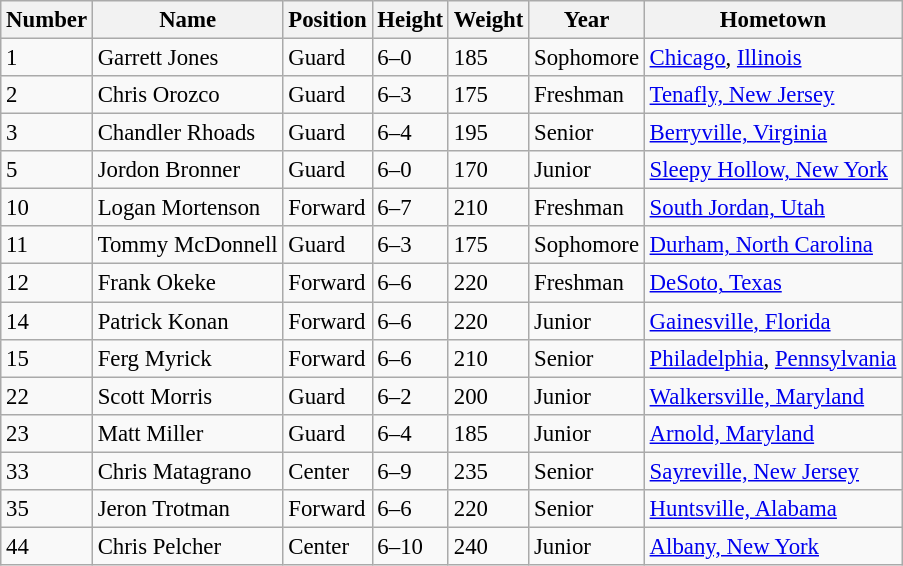<table class="wikitable" style="font-size: 95%;">
<tr>
<th>Number</th>
<th>Name</th>
<th>Position</th>
<th>Height</th>
<th>Weight</th>
<th>Year</th>
<th>Hometown</th>
</tr>
<tr>
<td>1</td>
<td>Garrett Jones</td>
<td>Guard</td>
<td>6–0</td>
<td>185</td>
<td>Sophomore</td>
<td><a href='#'>Chicago</a>, <a href='#'>Illinois</a></td>
</tr>
<tr>
<td>2</td>
<td>Chris Orozco</td>
<td>Guard</td>
<td>6–3</td>
<td>175</td>
<td>Freshman</td>
<td><a href='#'>Tenafly, New Jersey</a></td>
</tr>
<tr>
<td>3</td>
<td>Chandler Rhoads</td>
<td>Guard</td>
<td>6–4</td>
<td>195</td>
<td>Senior</td>
<td><a href='#'>Berryville, Virginia</a></td>
</tr>
<tr>
<td>5</td>
<td>Jordon Bronner</td>
<td>Guard</td>
<td>6–0</td>
<td>170</td>
<td>Junior</td>
<td><a href='#'>Sleepy Hollow, New York</a></td>
</tr>
<tr>
<td>10</td>
<td>Logan Mortenson</td>
<td>Forward</td>
<td>6–7</td>
<td>210</td>
<td>Freshman</td>
<td><a href='#'>South Jordan, Utah</a></td>
</tr>
<tr>
<td>11</td>
<td>Tommy McDonnell</td>
<td>Guard</td>
<td>6–3</td>
<td>175</td>
<td>Sophomore</td>
<td><a href='#'>Durham, North Carolina</a></td>
</tr>
<tr>
<td>12</td>
<td>Frank Okeke</td>
<td>Forward</td>
<td>6–6</td>
<td>220</td>
<td>Freshman</td>
<td><a href='#'>DeSoto, Texas</a></td>
</tr>
<tr>
<td>14</td>
<td>Patrick Konan</td>
<td>Forward</td>
<td>6–6</td>
<td>220</td>
<td>Junior</td>
<td><a href='#'>Gainesville, Florida</a></td>
</tr>
<tr>
<td>15</td>
<td>Ferg Myrick</td>
<td>Forward</td>
<td>6–6</td>
<td>210</td>
<td>Senior</td>
<td><a href='#'>Philadelphia</a>, <a href='#'>Pennsylvania</a></td>
</tr>
<tr>
<td>22</td>
<td>Scott Morris</td>
<td>Guard</td>
<td>6–2</td>
<td>200</td>
<td>Junior</td>
<td><a href='#'>Walkersville, Maryland</a></td>
</tr>
<tr>
<td>23</td>
<td>Matt Miller</td>
<td>Guard</td>
<td>6–4</td>
<td>185</td>
<td>Junior</td>
<td><a href='#'>Arnold, Maryland</a></td>
</tr>
<tr>
<td>33</td>
<td>Chris Matagrano</td>
<td>Center</td>
<td>6–9</td>
<td>235</td>
<td>Senior</td>
<td><a href='#'>Sayreville, New Jersey</a></td>
</tr>
<tr>
<td>35</td>
<td>Jeron Trotman</td>
<td>Forward</td>
<td>6–6</td>
<td>220</td>
<td>Senior</td>
<td><a href='#'>Huntsville, Alabama</a></td>
</tr>
<tr>
<td>44</td>
<td>Chris Pelcher</td>
<td>Center</td>
<td>6–10</td>
<td>240</td>
<td>Junior</td>
<td><a href='#'>Albany, New York</a></td>
</tr>
</table>
